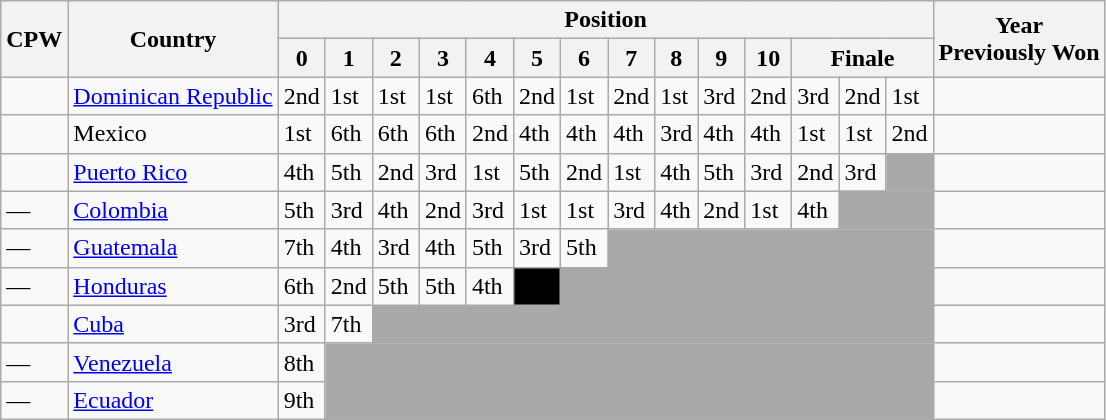<table class="wikitable">
<tr>
<th rowspan=2>CPW</th>
<th rowspan=2>Country</th>
<th colspan=14>Position</th>
<th rowspan=2>Year<br>Previously Won</th>
</tr>
<tr>
<th>0</th>
<th>1</th>
<th>2</th>
<th>3</th>
<th>4</th>
<th>5</th>
<th>6</th>
<th>7</th>
<th>8</th>
<th>9</th>
<th>10</th>
<th colspan=3>Finale</th>
</tr>
<tr>
<td></td>
<td> <a href='#'>Dominican Republic</a></td>
<td>2nd</td>
<td><span>1st</span></td>
<td><span>1st</span></td>
<td><span>1st</span></td>
<td><span>6th</span></td>
<td>2nd</td>
<td>1st</td>
<td>2nd</td>
<td><span>1st</span></td>
<td>3rd</td>
<td>2nd</td>
<td>3rd</td>
<td>2nd</td>
<td><span>1st</span></td>
<td></td>
</tr>
<tr>
<td></td>
<td> Mexico</td>
<td><span>1st</span></td>
<td>6th</td>
<td><span>6th</span></td>
<td><span>6th</span></td>
<td>2nd</td>
<td>4th</td>
<td>4th</td>
<td>4th</td>
<td>3rd</td>
<td>4th</td>
<td><span>4th</span></td>
<td><span>1st</span></td>
<td><span>1st</span></td>
<td><span>2nd</span></td>
<td></td>
</tr>
<tr>
<td></td>
<td> <a href='#'>Puerto Rico</a></td>
<td>4th</td>
<td>5th</td>
<td>2nd</td>
<td>3rd</td>
<td><span>1st</span></td>
<td><span>5th</span></td>
<td>2nd</td>
<td><span>1st</span></td>
<td>4th</td>
<td><span>5th</span></td>
<td>3rd</td>
<td>2nd</td>
<td><span>3rd</span></td>
<td style="background:darkgrey;" colspan="1"></td>
<td></td>
</tr>
<tr>
<td>—</td>
<td> <a href='#'>Colombia</a></td>
<td>5th</td>
<td>3rd</td>
<td>4th</td>
<td>2nd</td>
<td>3rd</td>
<td><span>1st</span></td>
<td><span>1st</span></td>
<td>3rd</td>
<td>4th</td>
<td>2nd</td>
<td><span>1st</span></td>
<td><span>4th</span></td>
<td style="background:darkgrey;" colspan="2"></td>
<td></td>
</tr>
<tr>
<td>—</td>
<td> <a href='#'>Guatemala</a></td>
<td>7th</td>
<td>4th</td>
<td>3rd</td>
<td>4th</td>
<td>5th</td>
<td>3rd</td>
<td><span>5th</span></td>
<td style="background:darkgrey;" colspan="7"></td>
<td></td>
</tr>
<tr>
<td>—</td>
<td> <a href='#'>Honduras</a></td>
<td>6th</td>
<td>2nd</td>
<td>5th</td>
<td>5th</td>
<td>4th</td>
<td style="background:Black;"><span>R</span></td>
<td style="background:darkgrey;" colspan="8"></td>
<td></td>
</tr>
<tr>
<td></td>
<td> <a href='#'>Cuba</a></td>
<td>3rd</td>
<td><span>7th</span></td>
<td style="background:darkgrey;" colspan="12"></td>
<td></td>
</tr>
<tr>
<td>—</td>
<td> <a href='#'>Venezuela</a></td>
<td><span>8th</span></td>
<td style="background:darkgrey;" colspan="13"></td>
<td></td>
</tr>
<tr>
<td>—</td>
<td> <a href='#'>Ecuador</a></td>
<td><span>9th</span></td>
<td style="background:darkgrey;" colspan="13"></td>
<td></td>
</tr>
</table>
